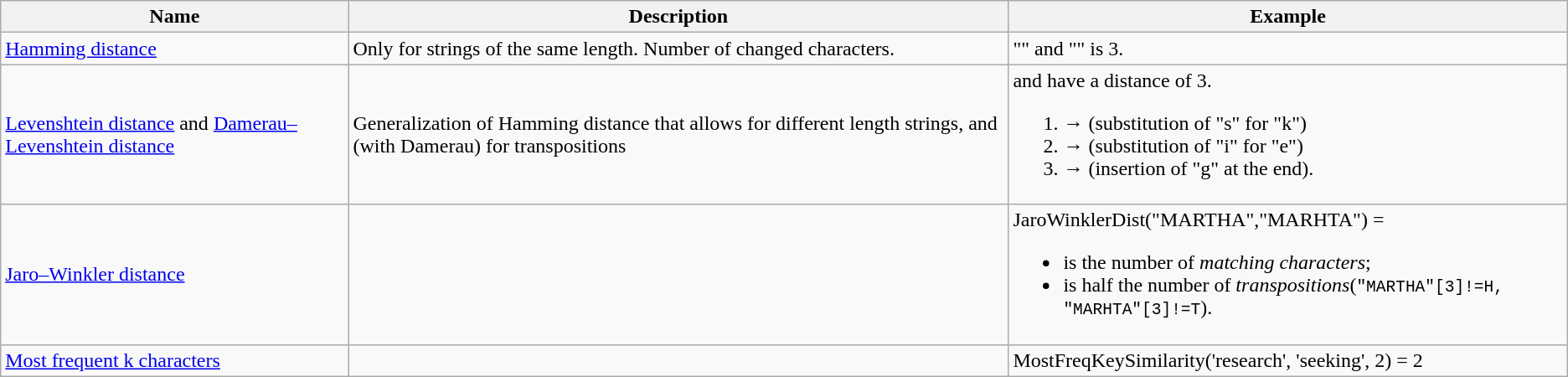<table class="wikitable">
<tr>
<th>Name</th>
<th>Description</th>
<th>Example</th>
</tr>
<tr>
<td><a href='#'>Hamming distance</a></td>
<td>Only for strings of the same length. Number of changed characters.</td>
<td>"<strong></strong>" and "<strong></strong>" is 3.</td>
</tr>
<tr>
<td><a href='#'>Levenshtein distance</a> and <a href='#'>Damerau–Levenshtein distance</a></td>
<td>Generalization of Hamming distance that allows for different length strings, and (with Damerau) for transpositions</td>
<td> and  have a distance of 3.<br><ol><li> →  (substitution of "s" for "k")</li><li> →  (substitution of "i" for "e")</li><li> →  (insertion of "g" at the end).</li></ol></td>
</tr>
<tr>
<td><a href='#'>Jaro–Winkler distance</a></td>
<td></td>
<td>JaroWinklerDist("MARTHA","MARHTA") =<br><ul><li> is the number of <em>matching characters</em>;</li><li> is half the number of <em>transpositions</em>(<code>"MARTHA"[3]!=H, "MARHTA"[3]!=T</code>).</li></ul>
</td>
</tr>
<tr>
<td><a href='#'>Most frequent k characters</a></td>
<td></td>
<td>MostFreqKeySimilarity('<span>r</span><span>e</span>s<span>e</span>a<span>r</span>ch', 's<span>ee</span>king', 2) = 2<br>








</td>
</tr>
</table>
